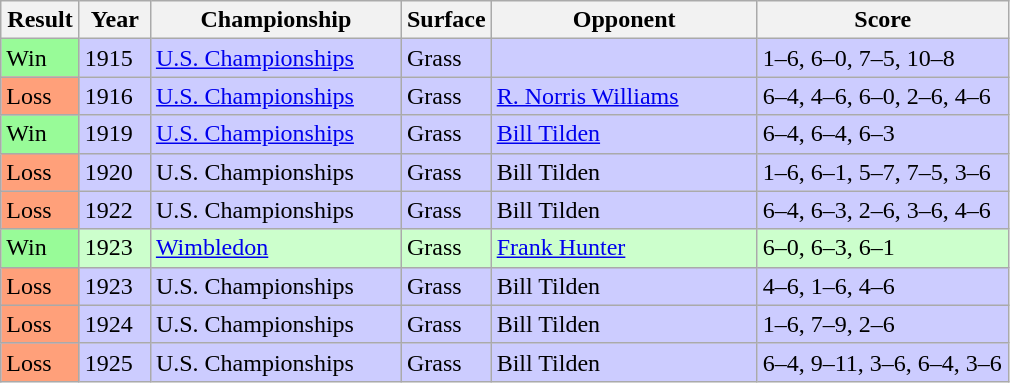<table class='sortable wikitable'>
<tr>
<th style="width:45px">Result</th>
<th style="width:40px">Year</th>
<th style="width:160px">Championship</th>
<th style="width:50px">Surface</th>
<th style="width:170px">Opponent</th>
<th style="width:160px" class="unsortable">Score</th>
</tr>
<tr style="background:#ccf;">
<td style="background:#98fb98;">Win</td>
<td>1915</td>
<td><a href='#'>U.S. Championships</a></td>
<td>Grass</td>
<td></td>
<td>1–6, 6–0, 7–5, 10–8</td>
</tr>
<tr style="background:#ccf;">
<td style="background:#ffa07a;">Loss</td>
<td>1916</td>
<td><a href='#'>U.S. Championships</a></td>
<td>Grass</td>
<td> <a href='#'>R. Norris Williams</a></td>
<td>6–4, 4–6, 6–0, 2–6, 4–6</td>
</tr>
<tr style="background:#ccf;">
<td style="background:#98fb98;">Win</td>
<td>1919</td>
<td><a href='#'>U.S. Championships</a></td>
<td>Grass</td>
<td> <a href='#'>Bill Tilden</a></td>
<td>6–4, 6–4, 6–3</td>
</tr>
<tr style="background:#ccf;">
<td style="background:#ffa07a;">Loss</td>
<td>1920</td>
<td>U.S. Championships</td>
<td>Grass</td>
<td> Bill Tilden</td>
<td>1–6, 6–1, 5–7, 7–5, 3–6</td>
</tr>
<tr style="background:#ccf;">
<td style="background:#ffa07a;">Loss</td>
<td>1922</td>
<td>U.S. Championships</td>
<td>Grass</td>
<td> Bill Tilden</td>
<td>6–4, 6–3, 2–6, 3–6, 4–6</td>
</tr>
<tr style="background:#cfc;">
<td style="background:#98fb98;">Win</td>
<td>1923</td>
<td><a href='#'>Wimbledon</a></td>
<td>Grass</td>
<td> <a href='#'>Frank Hunter</a></td>
<td>6–0, 6–3, 6–1</td>
</tr>
<tr style="background:#ccf;">
<td style="background:#ffa07a;">Loss</td>
<td>1923</td>
<td>U.S. Championships</td>
<td>Grass</td>
<td> Bill Tilden</td>
<td>4–6, 1–6, 4–6</td>
</tr>
<tr style="background:#ccf;">
<td style="background:#ffa07a;">Loss</td>
<td>1924</td>
<td>U.S. Championships</td>
<td>Grass</td>
<td> Bill Tilden</td>
<td>1–6, 7–9, 2–6</td>
</tr>
<tr style="background:#ccf;">
<td style="background:#ffa07a;">Loss</td>
<td>1925</td>
<td>U.S. Championships</td>
<td>Grass</td>
<td> Bill Tilden</td>
<td>6–4, 9–11, 3–6, 6–4, 3–6</td>
</tr>
</table>
